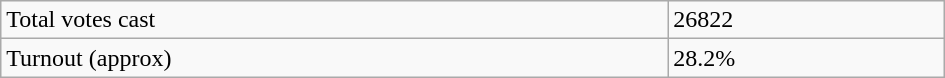<table class="wikitable" style="width:630px">
<tr>
<td>Total votes cast</td>
<td>26822</td>
</tr>
<tr>
<td>Turnout (approx)</td>
<td>28.2%</td>
</tr>
</table>
